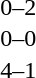<table cellspacing=1 width=70%>
<tr>
<th width=25%></th>
<th width=30%></th>
<th width=15%></th>
<th width=30%></th>
</tr>
<tr>
<td></td>
<td align=right></td>
<td align=center>0–2</td>
<td></td>
</tr>
<tr>
<td></td>
<td align=right></td>
<td align=center>0–0</td>
<td></td>
</tr>
<tr>
<td></td>
<td align=right></td>
<td align=center>4–1</td>
<td></td>
</tr>
</table>
